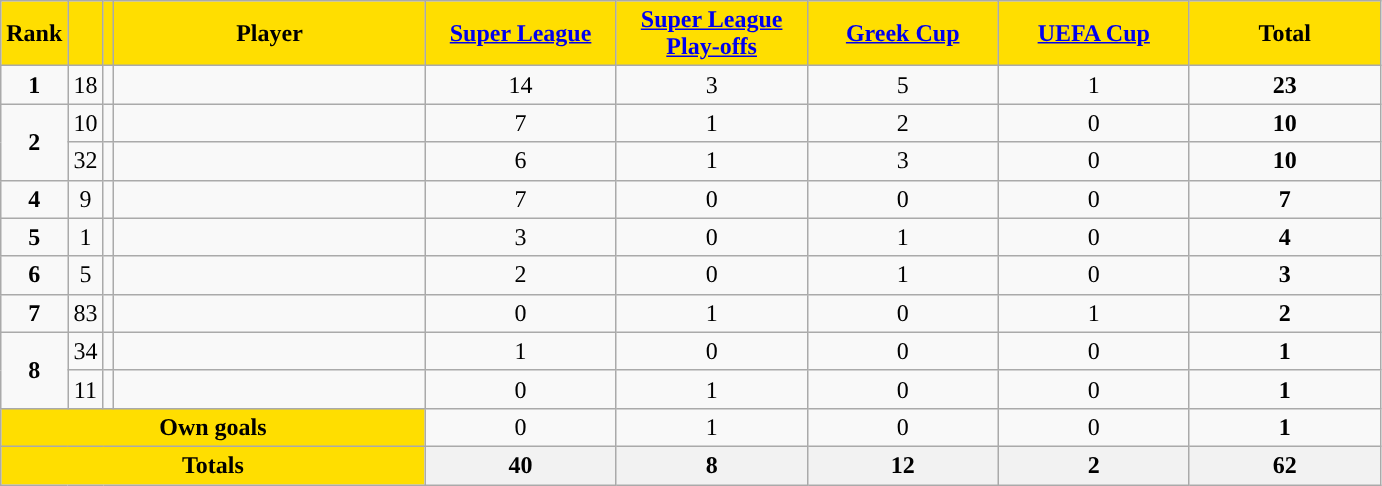<table class="wikitable sortable" style="text-align: center">
<tr>
<th style="background:#FFDE00">Rank</th>
<th style="background:#FFDE00"></th>
<th style="background:#FFDE00"></th>
<th width=200 style="background:#FFDE00">Player</th>
<th width=120 style="background:#FFDE00"><a href='#'>Super League</a></th>
<th width=120 style="background:#FFDE00"><a href='#'>Super League Play-offs</a></th>
<th width=120 style="background:#FFDE00"><a href='#'>Greek Cup</a></th>
<th width=120 style="background:#FFDE00"><a href='#'>UEFA Cup</a></th>
<th width=120 style="background:#FFDE00">Total</th>
</tr>
<tr>
<td><strong>1</strong></td>
<td>18</td>
<td></td>
<td align=left></td>
<td>14</td>
<td>3</td>
<td>5</td>
<td>1</td>
<td><strong>23</strong></td>
</tr>
<tr>
<td rowspan=2><strong>2</strong></td>
<td>10</td>
<td></td>
<td align=left></td>
<td>7</td>
<td>1</td>
<td>2</td>
<td>0</td>
<td><strong>10</strong></td>
</tr>
<tr>
<td>32</td>
<td></td>
<td align=left></td>
<td>6</td>
<td>1</td>
<td>3</td>
<td>0</td>
<td><strong>10</strong></td>
</tr>
<tr>
<td><strong>4</strong></td>
<td>9</td>
<td></td>
<td align=left></td>
<td>7</td>
<td>0</td>
<td>0</td>
<td>0</td>
<td><strong>7</strong></td>
</tr>
<tr>
<td><strong>5</strong></td>
<td>1</td>
<td></td>
<td align=left></td>
<td>3</td>
<td>0</td>
<td>1</td>
<td>0</td>
<td><strong>4</strong></td>
</tr>
<tr>
<td><strong>6</strong></td>
<td>5</td>
<td></td>
<td align=left></td>
<td>2</td>
<td>0</td>
<td>1</td>
<td>0</td>
<td><strong>3</strong></td>
</tr>
<tr>
<td><strong>7</strong></td>
<td>83</td>
<td></td>
<td align=left></td>
<td>0</td>
<td>1</td>
<td>0</td>
<td>1</td>
<td><strong>2</strong></td>
</tr>
<tr>
<td rowspan=2><strong>8</strong></td>
<td>34</td>
<td></td>
<td align=left></td>
<td>1</td>
<td>0</td>
<td>0</td>
<td>0</td>
<td><strong>1</strong></td>
</tr>
<tr>
<td>11</td>
<td></td>
<td align=left></td>
<td>0</td>
<td>1</td>
<td>0</td>
<td>0</td>
<td><strong>1</strong></td>
</tr>
<tr class="sortbottom">
<td colspan=4 style="background:#FFDE00"><strong>Own goals</strong></td>
<td>0</td>
<td>1</td>
<td>0</td>
<td>0</td>
<td><strong>1</strong></td>
</tr>
<tr class="sortbottom">
<th colspan=4 style="background:#FFDE00"><strong>Totals</strong></th>
<th><strong>40</strong></th>
<th><strong> 8</strong></th>
<th><strong>12</strong></th>
<th><strong> 2</strong></th>
<th><strong>62</strong></th>
</tr>
</table>
